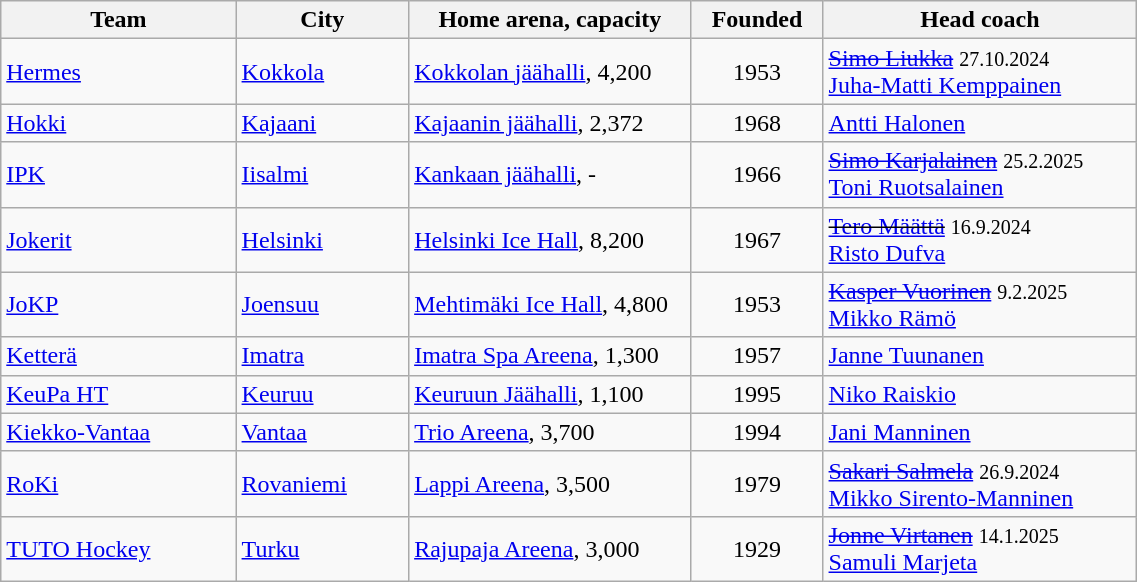<table class="wikitable sortable" style="width:60%; text-align:left">
<tr>
<th style="width:15%">Team</th>
<th style="width:11%">City</th>
<th style="width:18%">Home arena, capacity</th>
<th style="width:7%">Founded</th>
<th style="width:20%">Head coach</th>
</tr>
<tr>
<td><a href='#'>Hermes</a></td>
<td> <a href='#'>Kokkola</a></td>
<td><a href='#'>Kokkolan jäähalli</a>, 4,200</td>
<td align=center>1953</td>
<td> <a href='#'><s>Simo Liukka</s></a> <small>27.10.2024</small> <br> <a href='#'>Juha-Matti Kemppainen</a></td>
</tr>
<tr>
<td><a href='#'>Hokki</a></td>
<td> <a href='#'>Kajaani</a></td>
<td><a href='#'>Kajaanin jäähalli</a>, 2,372</td>
<td align=center>1968</td>
<td> <a href='#'>Antti Halonen</a></td>
</tr>
<tr>
<td><a href='#'>IPK</a></td>
<td> <a href='#'>Iisalmi</a></td>
<td><a href='#'>Kankaan jäähalli</a>, -</td>
<td align=center>1966</td>
<td> <a href='#'><s>Simo Karjalainen</s></a>  <small>25.2.2025</small> <br> <a href='#'>Toni Ruotsalainen</a></td>
</tr>
<tr>
<td><a href='#'>Jokerit</a></td>
<td> <a href='#'>Helsinki</a></td>
<td><a href='#'>Helsinki Ice Hall</a>, 8,200</td>
<td align=center>1967</td>
<td> <s><a href='#'>Tero Määttä</a></s> <small>16.9.2024</small> <br> <a href='#'>Risto Dufva</a></td>
</tr>
<tr>
<td><a href='#'>JoKP</a></td>
<td> <a href='#'>Joensuu</a></td>
<td><a href='#'>Mehtimäki Ice Hall</a>, 4,800</td>
<td align=center>1953</td>
<td> <a href='#'><s>Kasper Vuorinen</s></a> <small>9.2.2025</small> <br> <a href='#'>Mikko Rämö</a></td>
</tr>
<tr>
<td><a href='#'>Ketterä</a></td>
<td> <a href='#'>Imatra</a></td>
<td><a href='#'>Imatra Spa Areena</a>, 1,300</td>
<td align=center>1957</td>
<td> <a href='#'>Janne Tuunanen</a></td>
</tr>
<tr>
<td><a href='#'>KeuPa HT</a></td>
<td> <a href='#'>Keuruu</a></td>
<td><a href='#'>Keuruun Jäähalli</a>, 1,100</td>
<td align="center">1995</td>
<td> <a href='#'>Niko Raiskio</a></td>
</tr>
<tr>
<td><a href='#'>Kiekko-Vantaa</a></td>
<td> <a href='#'>Vantaa</a></td>
<td><a href='#'>Trio Areena</a>, 3,700</td>
<td align="center">1994</td>
<td> <a href='#'>Jani Manninen</a></td>
</tr>
<tr>
<td><a href='#'>RoKi</a></td>
<td> <a href='#'>Rovaniemi</a></td>
<td><a href='#'>Lappi Areena</a>, 3,500</td>
<td align=center>1979</td>
<td> <a href='#'><s>Sakari Salmela</s></a> <small>26.9.2024</small> <br> <a href='#'>Mikko Sirento-Manninen</a></td>
</tr>
<tr>
<td><a href='#'>TUTO Hockey</a></td>
<td> <a href='#'>Turku</a></td>
<td><a href='#'>Rajupaja Areena</a>, 3,000</td>
<td align=center>1929</td>
<td> <a href='#'><s>Jonne Virtanen</s></a> <small>14.1.2025</small> <br> <a href='#'>Samuli Marjeta</a></td>
</tr>
</table>
